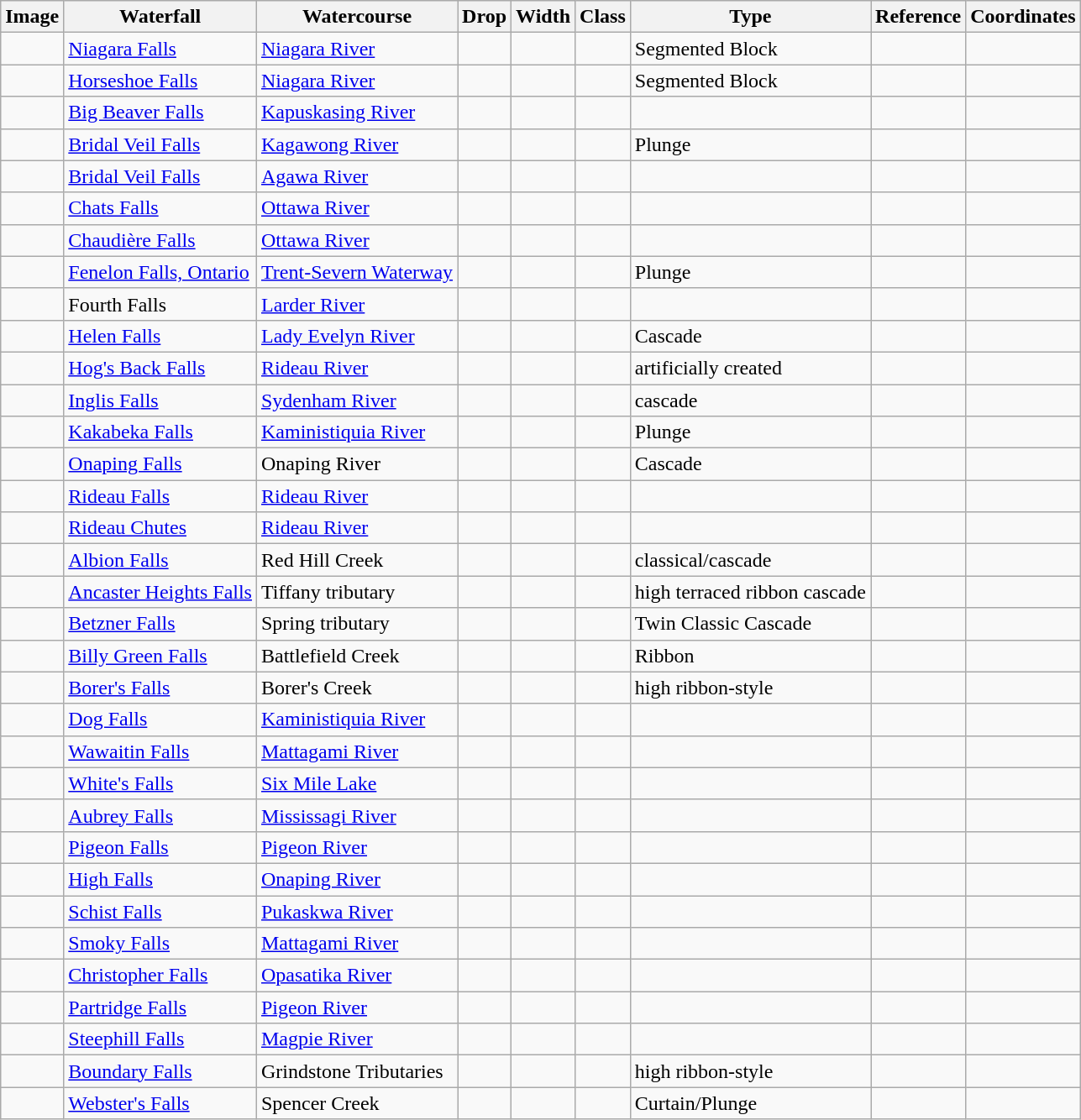<table class="wikitable sortable">
<tr>
<th class=unsortable>Image</th>
<th>Waterfall</th>
<th>Watercourse</th>
<th>Drop</th>
<th>Width</th>
<th>Class</th>
<th>Type</th>
<th class=unsortable>Reference</th>
<th>Coordinates</th>
</tr>
<tr>
<td></td>
<td><a href='#'>Niagara Falls</a></td>
<td><a href='#'>Niagara River</a></td>
<td></td>
<td></td>
<td></td>
<td>Segmented Block</td>
<td></td>
<td></td>
</tr>
<tr>
<td></td>
<td><a href='#'>Horseshoe Falls</a></td>
<td><a href='#'>Niagara River</a></td>
<td></td>
<td></td>
<td></td>
<td>Segmented Block</td>
<td></td>
<td></td>
</tr>
<tr>
<td></td>
<td><a href='#'>Big Beaver Falls</a></td>
<td><a href='#'>Kapuskasing River</a></td>
<td></td>
<td></td>
<td></td>
<td></td>
<td></td>
<td></td>
</tr>
<tr>
<td></td>
<td><a href='#'>Bridal Veil Falls</a></td>
<td><a href='#'>Kagawong River</a></td>
<td></td>
<td></td>
<td></td>
<td>Plunge</td>
<td></td>
<td></td>
</tr>
<tr>
<td></td>
<td><a href='#'>Bridal Veil Falls</a></td>
<td><a href='#'>Agawa River</a></td>
<td></td>
<td></td>
<td></td>
<td></td>
<td></td>
<td></td>
</tr>
<tr>
<td></td>
<td><a href='#'>Chats Falls</a></td>
<td><a href='#'>Ottawa River</a></td>
<td></td>
<td></td>
<td></td>
<td></td>
<td></td>
<td></td>
</tr>
<tr>
<td></td>
<td><a href='#'>Chaudière Falls</a></td>
<td><a href='#'>Ottawa River</a></td>
<td></td>
<td></td>
<td></td>
<td></td>
<td></td>
<td></td>
</tr>
<tr>
<td></td>
<td><a href='#'>Fenelon Falls, Ontario</a></td>
<td><a href='#'>Trent-Severn Waterway</a></td>
<td></td>
<td> </td>
<td></td>
<td>Plunge</td>
<td></td>
<td><br></td>
</tr>
<tr>
<td></td>
<td>Fourth Falls</td>
<td><a href='#'>Larder River</a></td>
<td></td>
<td></td>
<td></td>
<td></td>
<td></td>
<td></td>
</tr>
<tr>
<td></td>
<td><a href='#'>Helen Falls</a></td>
<td><a href='#'>Lady Evelyn River</a></td>
<td></td>
<td></td>
<td></td>
<td>Cascade</td>
<td></td>
<td></td>
</tr>
<tr>
<td></td>
<td><a href='#'>Hog's Back Falls</a></td>
<td><a href='#'>Rideau River</a></td>
<td></td>
<td></td>
<td></td>
<td>artificially created</td>
<td></td>
<td></td>
</tr>
<tr>
<td></td>
<td><a href='#'>Inglis Falls</a></td>
<td><a href='#'>Sydenham River</a></td>
<td></td>
<td></td>
<td></td>
<td>cascade</td>
<td></td>
<td></td>
</tr>
<tr>
<td></td>
<td><a href='#'>Kakabeka Falls</a></td>
<td><a href='#'>Kaministiquia River</a></td>
<td></td>
<td></td>
<td></td>
<td>Plunge</td>
<td></td>
<td></td>
</tr>
<tr>
<td></td>
<td><a href='#'>Onaping Falls</a></td>
<td>Onaping River</td>
<td></td>
<td></td>
<td></td>
<td>Cascade</td>
<td></td>
<td></td>
</tr>
<tr>
<td></td>
<td><a href='#'>Rideau Falls</a></td>
<td><a href='#'>Rideau River</a></td>
<td></td>
<td></td>
<td></td>
<td></td>
<td></td>
<td></td>
</tr>
<tr>
<td></td>
<td><a href='#'>Rideau Chutes</a></td>
<td><a href='#'>Rideau River</a></td>
<td></td>
<td></td>
<td></td>
<td></td>
<td></td>
<td></td>
</tr>
<tr>
<td></td>
<td><a href='#'>Albion Falls</a></td>
<td>Red Hill Creek</td>
<td></td>
<td></td>
<td></td>
<td>classical/cascade</td>
<td></td>
<td></td>
</tr>
<tr>
<td></td>
<td><a href='#'>Ancaster Heights Falls</a></td>
<td>Tiffany tributary</td>
<td></td>
<td></td>
<td></td>
<td>high terraced ribbon cascade</td>
<td></td>
<td></td>
</tr>
<tr>
<td></td>
<td><a href='#'>Betzner Falls</a></td>
<td>Spring tributary</td>
<td></td>
<td></td>
<td></td>
<td>Twin Classic Cascade</td>
<td></td>
<td></td>
</tr>
<tr>
<td></td>
<td><a href='#'>Billy Green Falls</a></td>
<td>Battlefield Creek</td>
<td></td>
<td></td>
<td></td>
<td>Ribbon</td>
<td></td>
<td></td>
</tr>
<tr>
<td></td>
<td><a href='#'>Borer's Falls</a></td>
<td>Borer's Creek</td>
<td></td>
<td></td>
<td></td>
<td>high ribbon-style</td>
<td></td>
<td></td>
</tr>
<tr>
<td></td>
<td><a href='#'>Dog Falls</a></td>
<td><a href='#'>Kaministiquia River</a></td>
<td></td>
<td></td>
<td></td>
<td></td>
<td></td>
<td></td>
</tr>
<tr>
<td></td>
<td><a href='#'>Wawaitin Falls</a></td>
<td><a href='#'>Mattagami River</a></td>
<td></td>
<td></td>
<td></td>
<td></td>
<td></td>
<td></td>
</tr>
<tr>
<td></td>
<td><a href='#'>White's Falls</a></td>
<td><a href='#'>Six Mile Lake</a></td>
<td></td>
<td></td>
<td></td>
<td></td>
<td></td>
<td></td>
</tr>
<tr>
<td></td>
<td><a href='#'>Aubrey Falls</a></td>
<td><a href='#'>Mississagi River</a></td>
<td></td>
<td></td>
<td></td>
<td></td>
<td></td>
<td></td>
</tr>
<tr>
<td></td>
<td><a href='#'>Pigeon Falls</a></td>
<td><a href='#'>Pigeon River</a></td>
<td></td>
<td></td>
<td></td>
<td></td>
<td></td>
<td></td>
</tr>
<tr>
<td></td>
<td><a href='#'>High Falls</a></td>
<td><a href='#'>Onaping River</a></td>
<td></td>
<td></td>
<td></td>
<td></td>
<td></td>
<td></td>
</tr>
<tr>
<td></td>
<td><a href='#'>Schist Falls</a></td>
<td><a href='#'>Pukaskwa River</a></td>
<td></td>
<td></td>
<td></td>
<td></td>
<td></td>
<td></td>
</tr>
<tr>
<td></td>
<td><a href='#'>Smoky Falls</a></td>
<td><a href='#'>Mattagami River</a></td>
<td></td>
<td></td>
<td></td>
<td></td>
<td></td>
<td></td>
</tr>
<tr>
<td></td>
<td><a href='#'>Christopher Falls</a></td>
<td><a href='#'>Opasatika River</a></td>
<td></td>
<td></td>
<td></td>
<td></td>
<td></td>
<td></td>
</tr>
<tr>
<td></td>
<td><a href='#'>Partridge Falls</a></td>
<td><a href='#'>Pigeon River</a></td>
<td></td>
<td></td>
<td></td>
<td></td>
<td></td>
<td></td>
</tr>
<tr>
<td></td>
<td><a href='#'>Steephill Falls</a></td>
<td><a href='#'>Magpie River</a></td>
<td></td>
<td></td>
<td></td>
<td></td>
<td></td>
<td></td>
</tr>
<tr>
<td></td>
<td><a href='#'>Boundary Falls</a></td>
<td>Grindstone Tributaries</td>
<td></td>
<td></td>
<td></td>
<td>high ribbon-style</td>
<td></td>
<td></td>
</tr>
<tr>
<td></td>
<td><a href='#'>Webster's Falls</a></td>
<td>Spencer Creek</td>
<td></td>
<td></td>
<td></td>
<td>Curtain/Plunge</td>
<td></td>
<td></td>
</tr>
</table>
